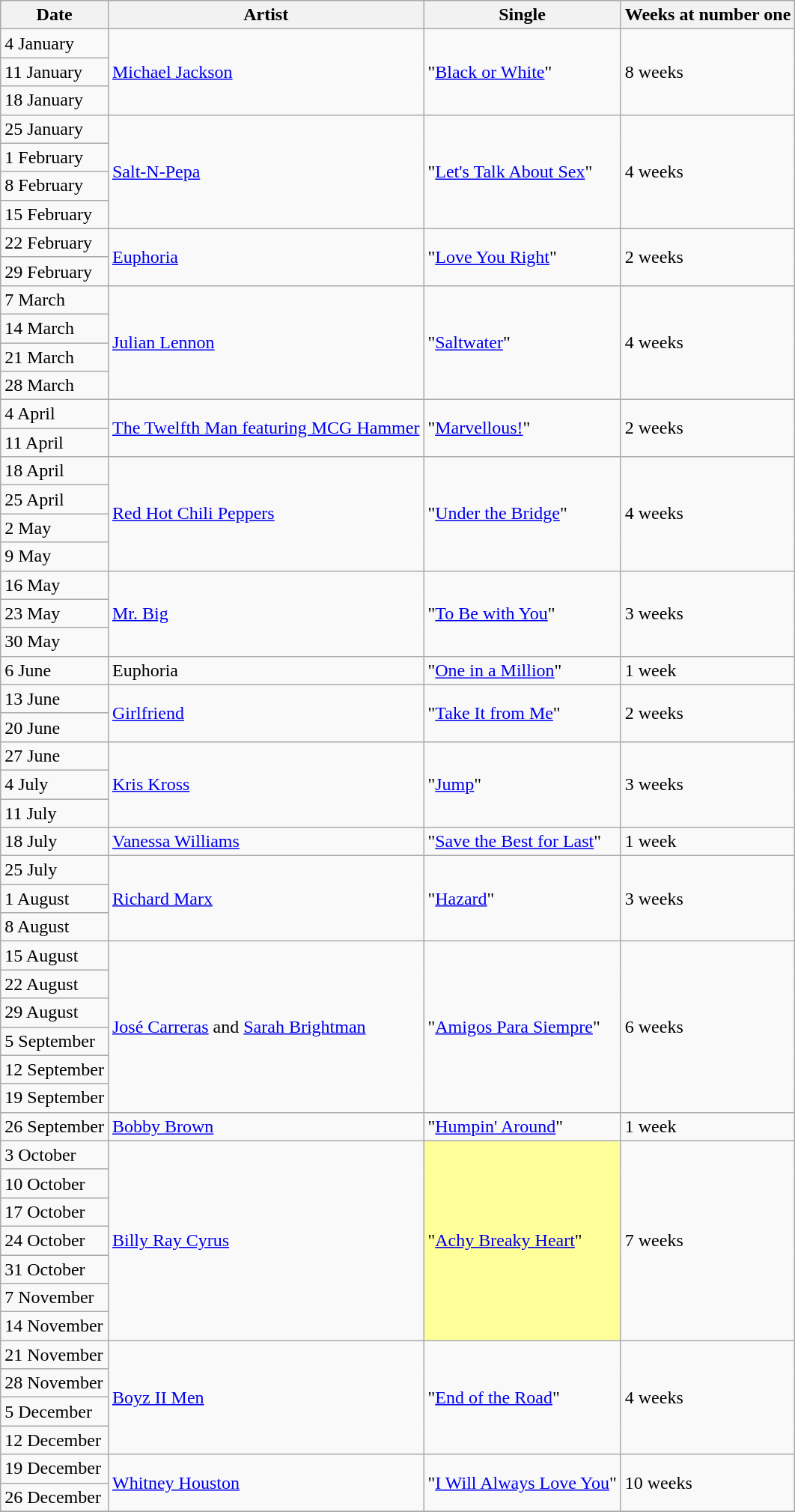<table class="wikitable">
<tr>
<th>Date</th>
<th>Artist</th>
<th>Single</th>
<th>Weeks at number one</th>
</tr>
<tr>
<td>4 January</td>
<td rowspan="3"><a href='#'>Michael Jackson</a></td>
<td rowspan="3">"<a href='#'>Black or White</a>"</td>
<td rowspan="3">8 weeks</td>
</tr>
<tr>
<td>11 January</td>
</tr>
<tr>
<td>18 January</td>
</tr>
<tr>
<td>25 January</td>
<td rowspan="4"><a href='#'>Salt-N-Pepa</a></td>
<td rowspan="4">"<a href='#'>Let's Talk About Sex</a>"</td>
<td rowspan="4">4 weeks</td>
</tr>
<tr>
<td>1 February</td>
</tr>
<tr>
<td>8 February</td>
</tr>
<tr>
<td>15 February</td>
</tr>
<tr>
<td>22 February</td>
<td rowspan="2"><a href='#'>Euphoria</a></td>
<td rowspan="2">"<a href='#'>Love You Right</a>"</td>
<td rowspan="2">2 weeks</td>
</tr>
<tr>
<td>29 February</td>
</tr>
<tr>
<td>7 March</td>
<td rowspan="4"><a href='#'>Julian Lennon</a></td>
<td rowspan="4">"<a href='#'>Saltwater</a>"</td>
<td rowspan="4">4 weeks</td>
</tr>
<tr>
<td>14 March</td>
</tr>
<tr>
<td>21 March</td>
</tr>
<tr>
<td>28 March</td>
</tr>
<tr>
<td>4 April</td>
<td rowspan="2"><a href='#'>The Twelfth Man featuring MCG Hammer</a></td>
<td rowspan="2">"<a href='#'>Marvellous!</a>"</td>
<td rowspan="2">2 weeks</td>
</tr>
<tr>
<td>11 April</td>
</tr>
<tr>
<td>18 April</td>
<td rowspan="4"><a href='#'>Red Hot Chili Peppers</a></td>
<td rowspan="4">"<a href='#'>Under the Bridge</a>"</td>
<td rowspan="4">4 weeks</td>
</tr>
<tr>
<td>25 April</td>
</tr>
<tr>
<td>2 May</td>
</tr>
<tr>
<td>9 May</td>
</tr>
<tr>
<td>16 May</td>
<td rowspan="3"><a href='#'>Mr. Big</a></td>
<td rowspan="3">"<a href='#'>To Be with You</a>"</td>
<td rowspan="3">3 weeks</td>
</tr>
<tr>
<td>23 May</td>
</tr>
<tr>
<td>30 May</td>
</tr>
<tr>
<td>6 June</td>
<td>Euphoria</td>
<td>"<a href='#'>One in a Million</a>"</td>
<td>1 week</td>
</tr>
<tr>
<td>13 June</td>
<td rowspan="2"><a href='#'>Girlfriend</a></td>
<td rowspan="2">"<a href='#'>Take It from Me</a>"</td>
<td rowspan="2">2 weeks</td>
</tr>
<tr>
<td>20 June</td>
</tr>
<tr>
<td>27 June</td>
<td rowspan="3"><a href='#'>Kris Kross</a></td>
<td rowspan="3">"<a href='#'>Jump</a>"</td>
<td rowspan="3">3 weeks</td>
</tr>
<tr>
<td>4 July</td>
</tr>
<tr>
<td>11 July</td>
</tr>
<tr>
<td>18 July</td>
<td><a href='#'>Vanessa Williams</a></td>
<td>"<a href='#'>Save the Best for Last</a>"</td>
<td>1 week</td>
</tr>
<tr>
<td>25 July</td>
<td rowspan="3"><a href='#'>Richard Marx</a></td>
<td rowspan="3">"<a href='#'>Hazard</a>"</td>
<td rowspan="3">3 weeks</td>
</tr>
<tr>
<td>1 August</td>
</tr>
<tr>
<td>8 August</td>
</tr>
<tr>
<td>15 August</td>
<td rowspan="6"><a href='#'>José Carreras</a> and <a href='#'>Sarah Brightman</a></td>
<td rowspan="6">"<a href='#'>Amigos Para Siempre</a>"</td>
<td rowspan="6">6 weeks</td>
</tr>
<tr>
<td>22 August</td>
</tr>
<tr>
<td>29 August</td>
</tr>
<tr>
<td>5 September</td>
</tr>
<tr>
<td>12 September</td>
</tr>
<tr>
<td>19 September</td>
</tr>
<tr>
<td>26 September</td>
<td><a href='#'>Bobby Brown</a></td>
<td>"<a href='#'>Humpin' Around</a>"</td>
<td>1 week</td>
</tr>
<tr>
<td>3 October</td>
<td rowspan="7"><a href='#'>Billy Ray Cyrus</a></td>
<td bgcolor=#FFFF99 align="left" rowspan="7">"<a href='#'>Achy Breaky Heart</a>"</td>
<td rowspan="7">7 weeks</td>
</tr>
<tr>
<td>10 October</td>
</tr>
<tr>
<td>17 October</td>
</tr>
<tr>
<td>24 October</td>
</tr>
<tr>
<td>31 October</td>
</tr>
<tr>
<td>7 November</td>
</tr>
<tr>
<td>14 November</td>
</tr>
<tr>
<td>21 November</td>
<td rowspan="4"><a href='#'>Boyz II Men</a></td>
<td rowspan="4">"<a href='#'>End of the Road</a>"</td>
<td rowspan="4">4 weeks</td>
</tr>
<tr>
<td>28 November</td>
</tr>
<tr>
<td>5 December</td>
</tr>
<tr>
<td>12 December</td>
</tr>
<tr>
<td>19 December</td>
<td rowspan="2"><a href='#'>Whitney Houston</a></td>
<td rowspan="2">"<a href='#'>I Will Always Love You</a>"</td>
<td rowspan="2">10 weeks</td>
</tr>
<tr>
<td>26 December</td>
</tr>
<tr>
</tr>
</table>
